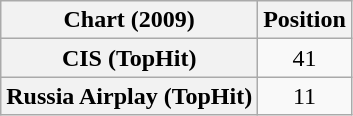<table class="wikitable sortable plainrowheaders" style="text-align:center">
<tr>
<th scope="col">Chart (2009)</th>
<th scope="col">Position</th>
</tr>
<tr>
<th scope="row">CIS (TopHit)</th>
<td>41</td>
</tr>
<tr>
<th scope="row">Russia Airplay (TopHit)</th>
<td>11</td>
</tr>
</table>
